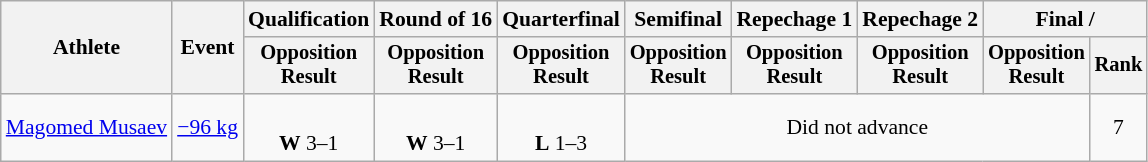<table class="wikitable" style="font-size:90%">
<tr>
<th rowspan="2">Athlete</th>
<th rowspan="2">Event</th>
<th>Qualification</th>
<th>Round of 16</th>
<th>Quarterfinal</th>
<th>Semifinal</th>
<th>Repechage 1</th>
<th>Repechage 2</th>
<th colspan=2>Final / </th>
</tr>
<tr style="font-size: 95%">
<th>Opposition<br>Result</th>
<th>Opposition<br>Result</th>
<th>Opposition<br>Result</th>
<th>Opposition<br>Result</th>
<th>Opposition<br>Result</th>
<th>Opposition<br>Result</th>
<th>Opposition<br>Result</th>
<th>Rank</th>
</tr>
<tr align=center>
<td align=left><a href='#'>Magomed Musaev</a></td>
<td align=left><a href='#'>−96 kg</a></td>
<td><br><strong>W</strong> 3–1 <sup> </sup></td>
<td><br><strong>W</strong> 3–1 <sup> </sup></td>
<td><br><strong>L</strong> 1–3 <sup> </sup></td>
<td colspan=4>Did not advance</td>
<td>7</td>
</tr>
</table>
